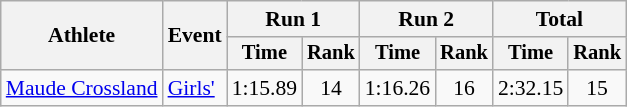<table class="wikitable" style="font-size:90%">
<tr>
<th rowspan="2">Athlete</th>
<th rowspan="2">Event</th>
<th colspan="2">Run 1</th>
<th colspan="2">Run 2</th>
<th colspan="2">Total</th>
</tr>
<tr style="font-size:95%">
<th>Time</th>
<th>Rank</th>
<th>Time</th>
<th>Rank</th>
<th>Time</th>
<th>Rank</th>
</tr>
<tr align=center>
<td align=left><a href='#'>Maude Crossland</a></td>
<td align=left><a href='#'>Girls'</a></td>
<td>1:15.89</td>
<td>14</td>
<td>1:16.26</td>
<td>16</td>
<td>2:32.15</td>
<td>15</td>
</tr>
</table>
